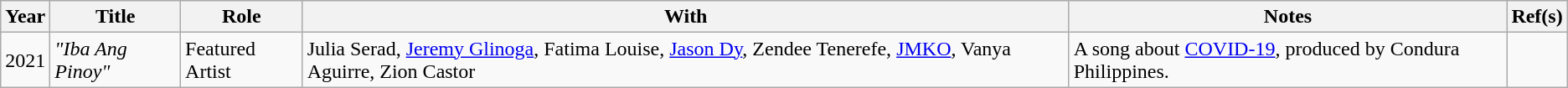<table class="wikitable sortable">
<tr>
<th>Year</th>
<th>Title</th>
<th>Role</th>
<th>With</th>
<th>Notes</th>
<th>Ref(s)</th>
</tr>
<tr>
<td>2021</td>
<td><em>"Iba Ang Pinoy"</em></td>
<td>Featured Artist</td>
<td>Julia Serad, <a href='#'>Jeremy Glinoga</a>, Fatima Louise, <a href='#'>Jason Dy</a>, Zendee Tenerefe, <a href='#'>JMKO</a>, Vanya Aguirre, Zion Castor</td>
<td>A song about <a href='#'>COVID-19</a>, produced by Condura Philippines.</td>
<td></td>
</tr>
</table>
